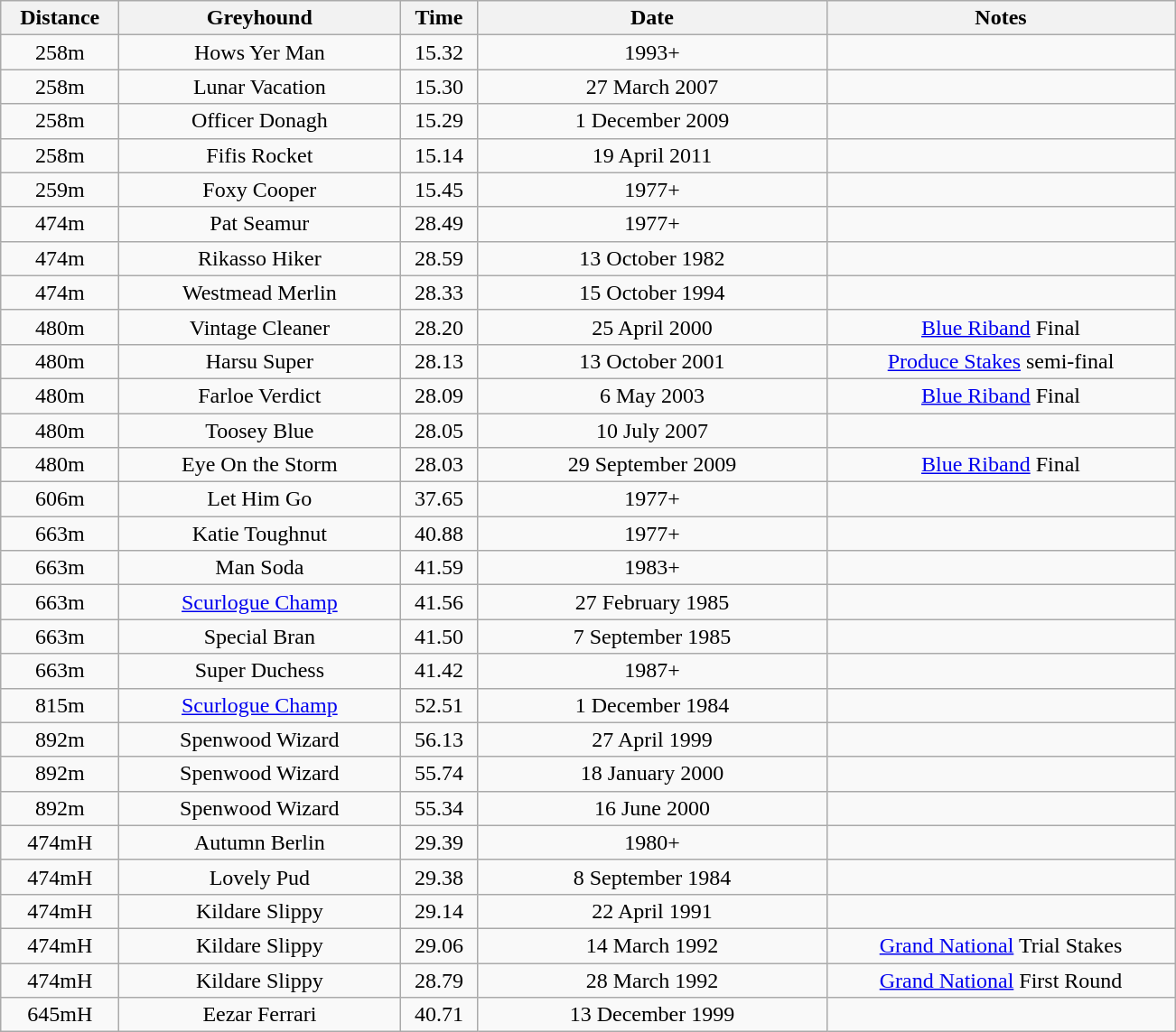<table class="wikitable" style="font-size: 100%">
<tr>
<th width=80>Distance</th>
<th width=200>Greyhound</th>
<th width=50>Time</th>
<th width=250>Date</th>
<th width=250>Notes</th>
</tr>
<tr align=center>
<td>258m</td>
<td>Hows Yer Man</td>
<td>15.32</td>
<td>1993+</td>
<td></td>
</tr>
<tr align=center>
<td>258m</td>
<td>Lunar Vacation</td>
<td>15.30</td>
<td>27 March 2007</td>
<td></td>
</tr>
<tr align=center>
<td>258m</td>
<td>Officer Donagh</td>
<td>15.29</td>
<td>1 December 2009</td>
<td></td>
</tr>
<tr align=center>
<td>258m</td>
<td>Fifis Rocket</td>
<td>15.14</td>
<td>19 April 2011</td>
<td></td>
</tr>
<tr align=center>
<td>259m</td>
<td>Foxy Cooper</td>
<td>15.45</td>
<td>1977+</td>
<td></td>
</tr>
<tr align=center>
<td>474m</td>
<td>Pat Seamur</td>
<td>28.49</td>
<td>1977+</td>
<td></td>
</tr>
<tr align=center>
<td>474m</td>
<td>Rikasso Hiker</td>
<td>28.59</td>
<td>13 October 1982</td>
<td></td>
</tr>
<tr align=center>
<td>474m</td>
<td>Westmead Merlin</td>
<td>28.33</td>
<td>15 October 1994</td>
<td></td>
</tr>
<tr align=center>
<td>480m</td>
<td>Vintage Cleaner</td>
<td>28.20</td>
<td>25 April 2000</td>
<td><a href='#'>Blue Riband</a> Final</td>
</tr>
<tr align=center>
<td>480m</td>
<td>Harsu Super</td>
<td>28.13</td>
<td>13 October 2001</td>
<td><a href='#'>Produce Stakes</a> semi-final</td>
</tr>
<tr align=center>
<td>480m</td>
<td>Farloe Verdict</td>
<td>28.09</td>
<td>6 May 2003</td>
<td><a href='#'>Blue Riband</a> Final</td>
</tr>
<tr align=center>
<td>480m</td>
<td>Toosey Blue</td>
<td>28.05</td>
<td>10 July 2007</td>
<td></td>
</tr>
<tr align=center>
<td>480m</td>
<td>Eye On the Storm</td>
<td>28.03</td>
<td>29 September 2009</td>
<td><a href='#'>Blue Riband</a> Final</td>
</tr>
<tr align=center>
<td>606m</td>
<td>Let Him Go</td>
<td>37.65</td>
<td>1977+</td>
<td></td>
</tr>
<tr align=center>
<td>663m</td>
<td>Katie Toughnut</td>
<td>40.88</td>
<td>1977+</td>
<td></td>
</tr>
<tr align=center>
<td>663m</td>
<td>Man Soda</td>
<td>41.59</td>
<td>1983+</td>
<td></td>
</tr>
<tr align=center>
<td>663m</td>
<td><a href='#'>Scurlogue Champ</a></td>
<td>41.56</td>
<td>27 February 1985</td>
<td></td>
</tr>
<tr align=center>
<td>663m</td>
<td>Special Bran</td>
<td>41.50</td>
<td>7 September 1985</td>
<td></td>
</tr>
<tr align=center>
<td>663m</td>
<td>Super Duchess</td>
<td>41.42</td>
<td>1987+</td>
<td></td>
</tr>
<tr align=center>
<td>815m</td>
<td><a href='#'>Scurlogue Champ</a></td>
<td>52.51</td>
<td>1 December 1984</td>
<td></td>
</tr>
<tr align=center>
<td>892m</td>
<td>Spenwood Wizard</td>
<td>56.13</td>
<td>27 April 1999</td>
<td></td>
</tr>
<tr align=center>
<td>892m</td>
<td>Spenwood Wizard</td>
<td>55.74</td>
<td>18 January 2000</td>
<td></td>
</tr>
<tr align=center>
<td>892m</td>
<td>Spenwood Wizard</td>
<td>55.34</td>
<td>16 June 2000</td>
<td></td>
</tr>
<tr align=center>
<td>474mH</td>
<td>Autumn Berlin</td>
<td>29.39</td>
<td>1980+</td>
<td></td>
</tr>
<tr align=center>
<td>474mH</td>
<td>Lovely Pud</td>
<td>29.38</td>
<td>8 September 1984</td>
<td></td>
</tr>
<tr align=center>
<td>474mH</td>
<td>Kildare Slippy</td>
<td>29.14</td>
<td>22 April 1991</td>
<td></td>
</tr>
<tr align=center>
<td>474mH</td>
<td>Kildare Slippy</td>
<td>29.06</td>
<td>14 March 1992</td>
<td><a href='#'>Grand National</a> Trial Stakes</td>
</tr>
<tr align=center>
<td>474mH</td>
<td>Kildare Slippy</td>
<td>28.79</td>
<td>28 March 1992</td>
<td><a href='#'>Grand National</a> First Round</td>
</tr>
<tr align=center>
<td>645mH</td>
<td>Eezar Ferrari</td>
<td>40.71</td>
<td>13 December 1999</td>
<td></td>
</tr>
</table>
